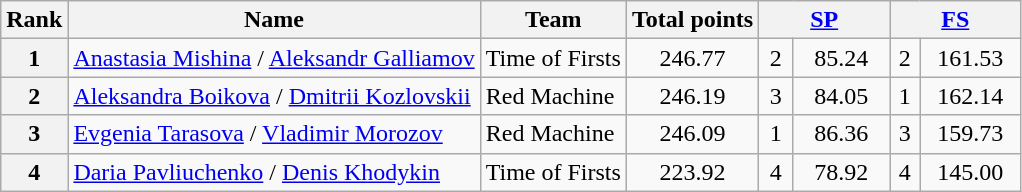<table class="wikitable sortable">
<tr>
<th>Rank</th>
<th>Name</th>
<th>Team</th>
<th>Total points</th>
<th colspan="2" width="80px"><a href='#'>SP</a></th>
<th colspan="2" width="80px"><a href='#'>FS</a></th>
</tr>
<tr>
<th>1</th>
<td><a href='#'>Anastasia Mishina</a> / <a href='#'>Aleksandr Galliamov</a></td>
<td>Time of Firsts</td>
<td align="center">246.77</td>
<td align="center">2</td>
<td align="center">85.24</td>
<td align="center">2</td>
<td align="center">161.53</td>
</tr>
<tr>
<th>2</th>
<td><a href='#'>Aleksandra Boikova</a> / <a href='#'>Dmitrii Kozlovskii</a></td>
<td>Red Machine</td>
<td align="center">246.19</td>
<td align="center">3</td>
<td align="center">84.05</td>
<td align="center">1</td>
<td align="center">162.14</td>
</tr>
<tr>
<th>3</th>
<td><a href='#'>Evgenia Tarasova</a> / <a href='#'>Vladimir Morozov</a></td>
<td>Red Machine</td>
<td align="center">246.09</td>
<td align="center">1</td>
<td align="center">86.36</td>
<td align="center">3</td>
<td align="center">159.73</td>
</tr>
<tr>
<th>4</th>
<td><a href='#'>Daria Pavliuchenko</a> / <a href='#'>Denis Khodykin</a></td>
<td>Time of Firsts</td>
<td align="center">223.92</td>
<td align="center">4</td>
<td align="center">78.92</td>
<td align="center">4</td>
<td align="center">145.00</td>
</tr>
</table>
